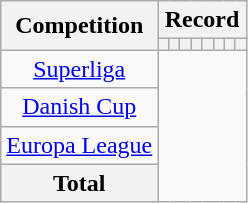<table class="wikitable" style="text-align: center">
<tr>
<th rowspan=2>Competition</th>
<th colspan=8>Record</th>
</tr>
<tr>
<th></th>
<th></th>
<th></th>
<th></th>
<th></th>
<th></th>
<th></th>
<th></th>
</tr>
<tr>
<td><a href='#'>Superliga</a><br></td>
</tr>
<tr>
<td><a href='#'>Danish Cup</a><br></td>
</tr>
<tr>
<td><a href='#'>Europa League</a><br></td>
</tr>
<tr>
<th>Total<br></th>
</tr>
</table>
